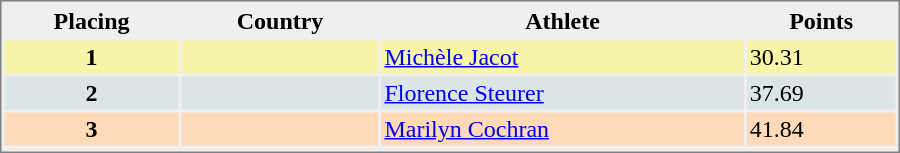<table style="border-style:solid;border-width:1px;border-color:#808080;background-color:#EFEFEF" cellspacing="2" cellpadding="2" width="600px">
<tr bgcolor="#EFEFEF">
<th>Placing</th>
<th>Country</th>
<th>Athlete</th>
<th>Points</th>
</tr>
<tr align="center" valign="top" bgcolor="#F7F6A8">
<th>1</th>
<td align=left></td>
<td align="left"><a href='#'>Michèle Jacot</a></td>
<td align="left">30.31</td>
</tr>
<tr align="center" valign="top" bgcolor="#DCE5E5">
<th>2</th>
<td align=left></td>
<td align="left"><a href='#'>Florence Steurer</a></td>
<td align="left">37.69</td>
</tr>
<tr align="center" valign="top" bgcolor="#FFDAB9">
<th>3</th>
<td align=left></td>
<td align="left"><a href='#'>Marilyn Cochran</a></td>
<td align="left">41.84</td>
</tr>
<tr align="center" valign="top" bgcolor="#FFFFFF">
</tr>
</table>
